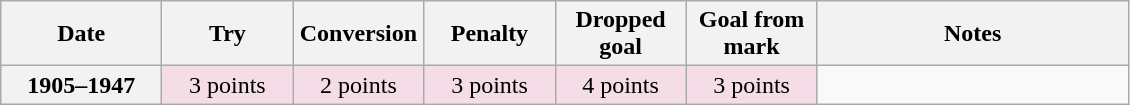<table class="wikitable">
<tr>
<th scope="col" style="width:100px;">Date</th>
<th scope="col" style="width:80px;">Try</th>
<th scope="col" style="width:80px;">Conversion</th>
<th scope="col" style="width:80px;">Penalty</th>
<th scope="col" style="width:80px;">Dropped goal</th>
<th scope="col" style="width:80px;">Goal from mark</th>
<th scope="col" style="width:200px;">Notes<br></th>
</tr>
<tr style="text-align:center;background:#F4DDE7;">
<th>1905–1947</th>
<td>3 points</td>
<td>2 points</td>
<td>3 points</td>
<td>4 points</td>
<td>3 points<br></td>
</tr>
</table>
